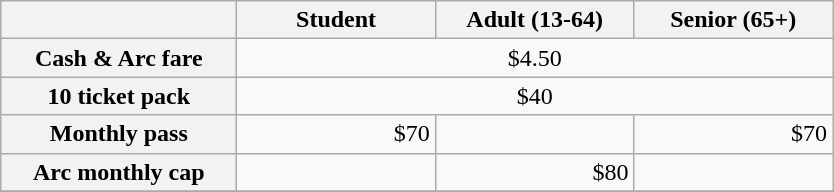<table class="wikitable" style="text-align:right">
<tr>
<th style="width:150px;"></th>
<th style="width:125px;">Student</th>
<th style="width:125px;">Adult (13-64)</th>
<th style="width:125px;">Senior (65+)</th>
</tr>
<tr>
<th>Cash & Arc fare</th>
<td style="text-align: center;" colspan="3">$4.50</td>
</tr>
<tr>
<th>10 ticket pack</th>
<td style="text-align: center;" colspan="3">$40</td>
</tr>
<tr>
<th>Monthly pass</th>
<td>$70</td>
<td></td>
<td>$70</td>
</tr>
<tr>
<th>Arc monthly cap</th>
<td></td>
<td>$80</td>
<td></td>
</tr>
<tr>
</tr>
</table>
